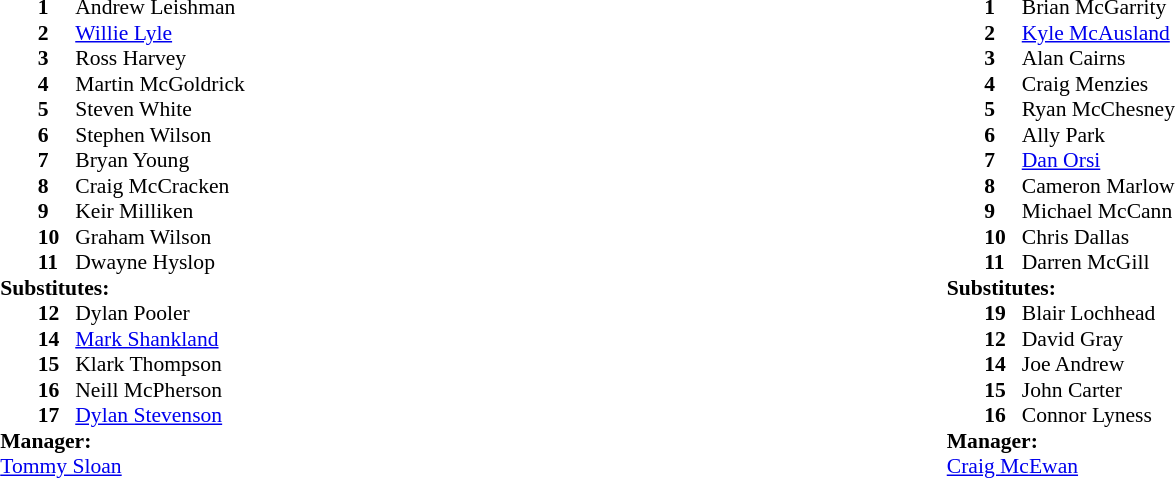<table width="100%">
<tr>
<td valign="top" width="50%"><br><table style="font-size: 90%" cellspacing="0" cellpadding="0" align="center">
<tr>
<th width="25"></th>
<th width="25"></th>
<th width="200"></th>
<th></th>
</tr>
<tr>
<td></td>
<td><strong>1</strong></td>
<td>Andrew Leishman</td>
</tr>
<tr>
<td></td>
<td><strong>2</strong></td>
<td><a href='#'>Willie Lyle</a></td>
</tr>
<tr>
<td></td>
<td><strong>3</strong></td>
<td>Ross Harvey</td>
</tr>
<tr>
<td></td>
<td><strong>4</strong></td>
<td>Martin McGoldrick</td>
</tr>
<tr>
<td></td>
<td><strong>5</strong></td>
<td>Steven White</td>
</tr>
<tr>
<td></td>
<td><strong>6</strong></td>
<td>Stephen Wilson</td>
</tr>
<tr>
<td></td>
<td><strong>7</strong></td>
<td>Bryan Young</td>
</tr>
<tr>
<td></td>
<td><strong>8</strong></td>
<td>Craig McCracken </td>
</tr>
<tr>
<td></td>
<td><strong>9</strong></td>
<td>Keir Milliken</td>
</tr>
<tr>
<td></td>
<td><strong>10</strong></td>
<td>Graham Wilson</td>
</tr>
<tr>
<td></td>
<td><strong>11</strong></td>
<td>Dwayne Hyslop</td>
</tr>
<tr>
<td colspan=3><strong>Substitutes:</strong></td>
</tr>
<tr>
<td></td>
<td><strong>12</strong></td>
<td>Dylan Pooler</td>
</tr>
<tr>
<td></td>
<td><strong>14</strong></td>
<td><a href='#'>Mark Shankland</a> </td>
</tr>
<tr>
<td></td>
<td><strong>15</strong></td>
<td>Klark Thompson</td>
</tr>
<tr>
<td></td>
<td><strong>16</strong></td>
<td>Neill McPherson</td>
</tr>
<tr>
<td></td>
<td><strong>17</strong></td>
<td><a href='#'>Dylan Stevenson</a></td>
</tr>
<tr>
<td colspan=3><strong>Manager:</strong></td>
</tr>
<tr>
<td colspan="4"><a href='#'>Tommy Sloan</a></td>
</tr>
</table>
</td>
<td valign="top" width="50%"><br><table style="font-size: 90%" cellspacing="0" cellpadding="0" align="center">
<tr>
<th width="25"></th>
<th width="25"></th>
<th width="200"></th>
<th></th>
</tr>
<tr>
<td></td>
<td><strong>1</strong></td>
<td>Brian McGarrity</td>
</tr>
<tr>
<td></td>
<td><strong>2</strong></td>
<td><a href='#'>Kyle McAusland</a></td>
</tr>
<tr>
<td></td>
<td><strong>3</strong></td>
<td>Alan Cairns</td>
</tr>
<tr>
<td></td>
<td><strong>4</strong></td>
<td>Craig Menzies</td>
</tr>
<tr>
<td></td>
<td><strong>5</strong></td>
<td>Ryan McChesney</td>
</tr>
<tr>
<td></td>
<td><strong>6</strong></td>
<td>Ally Park</td>
</tr>
<tr>
<td></td>
<td><strong>7</strong></td>
<td><a href='#'>Dan Orsi</a></td>
</tr>
<tr>
<td></td>
<td><strong>8</strong></td>
<td>Cameron Marlow</td>
</tr>
<tr>
<td></td>
<td><strong>9</strong></td>
<td>Michael McCann </td>
</tr>
<tr>
<td></td>
<td><strong>10</strong></td>
<td>Chris Dallas </td>
</tr>
<tr>
<td></td>
<td><strong>11</strong></td>
<td>Darren McGill </td>
</tr>
<tr>
<td colspan=3><strong>Substitutes:</strong></td>
</tr>
<tr>
<td></td>
<td><strong>19</strong></td>
<td>Blair Lochhead</td>
</tr>
<tr>
<td></td>
<td><strong>12</strong></td>
<td>David Gray</td>
</tr>
<tr>
<td></td>
<td><strong>14</strong></td>
<td>Joe Andrew </td>
</tr>
<tr>
<td></td>
<td><strong>15</strong></td>
<td>John Carter </td>
</tr>
<tr>
<td></td>
<td><strong>16</strong></td>
<td>Connor Lyness </td>
</tr>
<tr>
<td colspan=3><strong>Manager:</strong></td>
</tr>
<tr>
<td colspan="4"><a href='#'>Craig McEwan</a></td>
</tr>
</table>
</td>
</tr>
</table>
